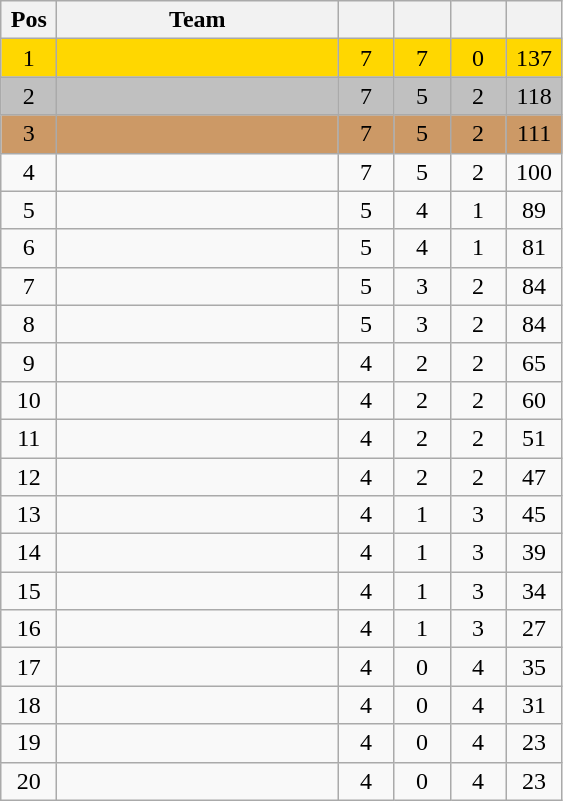<table class="wikitable" style="text-align:center">
<tr>
<th width=30>Pos</th>
<th width=180>Team</th>
<th width=30></th>
<th width=30></th>
<th width=30></th>
<th width=30></th>
</tr>
<tr bgcolor=gold>
<td>1</td>
<td align=left></td>
<td>7</td>
<td>7</td>
<td>0</td>
<td>137</td>
</tr>
<tr bgcolor=silver>
<td>2</td>
<td align=left></td>
<td>7</td>
<td>5</td>
<td>2</td>
<td>118</td>
</tr>
<tr bgcolor=cc9966>
<td>3</td>
<td align=left></td>
<td>7</td>
<td>5</td>
<td>2</td>
<td>111</td>
</tr>
<tr>
<td>4</td>
<td align=left></td>
<td>7</td>
<td>5</td>
<td>2</td>
<td>100</td>
</tr>
<tr>
<td>5</td>
<td align=left></td>
<td>5</td>
<td>4</td>
<td>1</td>
<td>89</td>
</tr>
<tr>
<td>6</td>
<td align=left></td>
<td>5</td>
<td>4</td>
<td>1</td>
<td>81</td>
</tr>
<tr>
<td>7</td>
<td align=left></td>
<td>5</td>
<td>3</td>
<td>2</td>
<td>84</td>
</tr>
<tr>
<td>8</td>
<td align=left></td>
<td>5</td>
<td>3</td>
<td>2</td>
<td>84</td>
</tr>
<tr>
<td>9</td>
<td align=left></td>
<td>4</td>
<td>2</td>
<td>2</td>
<td>65</td>
</tr>
<tr>
<td>10</td>
<td align=left></td>
<td>4</td>
<td>2</td>
<td>2</td>
<td>60</td>
</tr>
<tr>
<td>11</td>
<td align=left></td>
<td>4</td>
<td>2</td>
<td>2</td>
<td>51</td>
</tr>
<tr>
<td>12</td>
<td align=left></td>
<td>4</td>
<td>2</td>
<td>2</td>
<td>47</td>
</tr>
<tr>
<td>13</td>
<td align=left></td>
<td>4</td>
<td>1</td>
<td>3</td>
<td>45</td>
</tr>
<tr>
<td>14</td>
<td align=left></td>
<td>4</td>
<td>1</td>
<td>3</td>
<td>39</td>
</tr>
<tr>
<td>15</td>
<td align=left></td>
<td>4</td>
<td>1</td>
<td>3</td>
<td>34</td>
</tr>
<tr>
<td>16</td>
<td align=left></td>
<td>4</td>
<td>1</td>
<td>3</td>
<td>27</td>
</tr>
<tr>
<td>17</td>
<td align=left></td>
<td>4</td>
<td>0</td>
<td>4</td>
<td>35</td>
</tr>
<tr>
<td>18</td>
<td align=left></td>
<td>4</td>
<td>0</td>
<td>4</td>
<td>31</td>
</tr>
<tr>
<td>19</td>
<td align=left></td>
<td>4</td>
<td>0</td>
<td>4</td>
<td>23</td>
</tr>
<tr>
<td>20</td>
<td align=left></td>
<td>4</td>
<td>0</td>
<td>4</td>
<td>23</td>
</tr>
</table>
